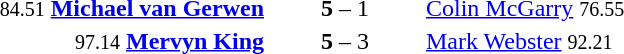<table style="text-align:center">
<tr>
<th width=223></th>
<th width=100></th>
<th width=223></th>
</tr>
<tr>
<td align=right><small>84.51</small> <strong><a href='#'>Michael van Gerwen</a></strong> </td>
<td><strong>5</strong> – 1</td>
<td align=left> <a href='#'>Colin McGarry</a> <small>76.55</small></td>
</tr>
<tr>
<td align=right><small>97.14</small> <strong><a href='#'>Mervyn King</a></strong> </td>
<td><strong>5</strong> – 3</td>
<td align=left> <a href='#'>Mark Webster</a> <small>92.21</small></td>
</tr>
</table>
